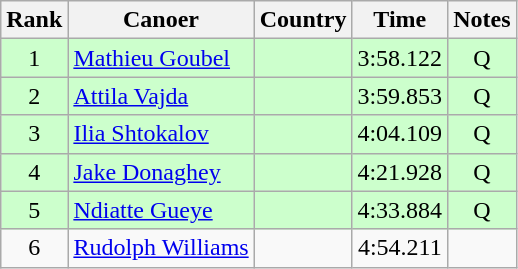<table class="wikitable sortable" style="text-align:center;">
<tr>
<th>Rank</th>
<th>Canoer</th>
<th>Country</th>
<th>Time</th>
<th>Notes</th>
</tr>
<tr bgcolor=ccffcc>
<td>1</td>
<td align="left"><a href='#'>Mathieu Goubel</a></td>
<td align="left"></td>
<td>3:58.122</td>
<td>Q</td>
</tr>
<tr bgcolor=ccffcc>
<td>2</td>
<td align="left"><a href='#'>Attila Vajda</a></td>
<td align="left"></td>
<td>3:59.853</td>
<td>Q</td>
</tr>
<tr bgcolor=ccffcc>
<td>3</td>
<td align="left"><a href='#'>Ilia Shtokalov</a></td>
<td align="left"></td>
<td>4:04.109</td>
<td>Q</td>
</tr>
<tr bgcolor=ccffcc>
<td>4</td>
<td align="left"><a href='#'>Jake Donaghey</a></td>
<td align="left"></td>
<td>4:21.928</td>
<td>Q</td>
</tr>
<tr bgcolor=ccffcc>
<td>5</td>
<td align="left"><a href='#'>Ndiatte Gueye</a></td>
<td align="left"></td>
<td>4:33.884</td>
<td>Q</td>
</tr>
<tr>
<td>6</td>
<td align="left"><a href='#'>Rudolph Williams</a></td>
<td align="left"></td>
<td>4:54.211</td>
<td></td>
</tr>
</table>
